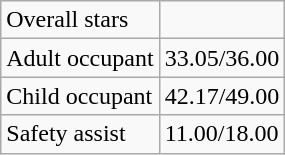<table class="wikitable">
<tr>
<td>Overall stars</td>
<td></td>
</tr>
<tr>
<td>Adult occupant</td>
<td>33.05/36.00</td>
</tr>
<tr>
<td>Child occupant</td>
<td>42.17/49.00</td>
</tr>
<tr>
<td>Safety assist</td>
<td>11.00/18.00</td>
</tr>
</table>
